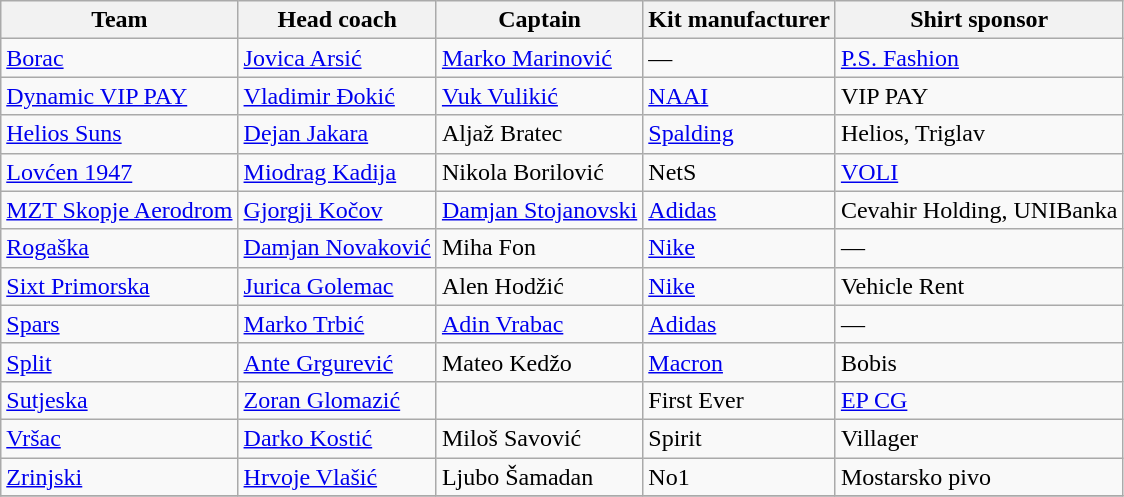<table class="wikitable sortable">
<tr>
<th>Team</th>
<th>Head coach</th>
<th>Captain</th>
<th>Kit manufacturer</th>
<th>Shirt sponsor</th>
</tr>
<tr>
<td><a href='#'>Borac</a></td>
<td> <a href='#'>Jovica Arsić</a></td>
<td> <a href='#'>Marko Marinović</a></td>
<td>—</td>
<td><a href='#'>P.S. Fashion</a></td>
</tr>
<tr>
<td><a href='#'>Dynamic VIP PAY</a></td>
<td> <a href='#'>Vladimir Đokić</a></td>
<td> <a href='#'>Vuk Vulikić</a></td>
<td><a href='#'>NAAI</a></td>
<td>VIP PAY</td>
</tr>
<tr>
<td><a href='#'>Helios Suns</a></td>
<td> <a href='#'>Dejan Jakara</a></td>
<td> Aljaž Bratec</td>
<td><a href='#'>Spalding</a></td>
<td>Helios, Triglav</td>
</tr>
<tr>
<td><a href='#'>Lovćen 1947</a></td>
<td> <a href='#'>Miodrag Kadija</a></td>
<td> Nikola Borilović</td>
<td>NetS</td>
<td><a href='#'>VOLI</a></td>
</tr>
<tr>
<td><a href='#'>MZT Skopje Aerodrom</a></td>
<td> <a href='#'>Gjorgji Kočov</a></td>
<td> <a href='#'>Damjan Stojanovski</a></td>
<td><a href='#'>Adidas</a></td>
<td>Cevahir Holding, UNIBanka</td>
</tr>
<tr>
<td><a href='#'>Rogaška</a></td>
<td> <a href='#'>Damjan Novaković</a></td>
<td> Miha Fon</td>
<td><a href='#'>Nike</a></td>
<td>—</td>
</tr>
<tr>
<td><a href='#'>Sixt Primorska</a></td>
<td> <a href='#'>Jurica Golemac</a></td>
<td> Alen Hodžić</td>
<td><a href='#'>Nike</a></td>
<td>Vehicle Rent</td>
</tr>
<tr>
<td><a href='#'>Spars</a></td>
<td> <a href='#'>Marko Trbić</a></td>
<td> <a href='#'>Adin Vrabac</a></td>
<td><a href='#'>Adidas</a></td>
<td>—</td>
</tr>
<tr>
<td><a href='#'>Split</a></td>
<td> <a href='#'>Ante Grgurević</a></td>
<td> Mateo Kedžo</td>
<td><a href='#'>Macron</a></td>
<td>Bobis</td>
</tr>
<tr>
<td><a href='#'>Sutjeska</a></td>
<td> <a href='#'>Zoran Glomazić</a></td>
<td></td>
<td>First Ever</td>
<td><a href='#'>EP CG</a></td>
</tr>
<tr>
<td><a href='#'>Vršac</a></td>
<td> <a href='#'>Darko Kostić</a></td>
<td> Miloš Savović</td>
<td>Spirit</td>
<td>Villager</td>
</tr>
<tr>
<td><a href='#'>Zrinjski</a></td>
<td> <a href='#'>Hrvoje Vlašić</a></td>
<td> Ljubo Šamadan</td>
<td>No1</td>
<td>Mostarsko pivo</td>
</tr>
<tr>
</tr>
</table>
